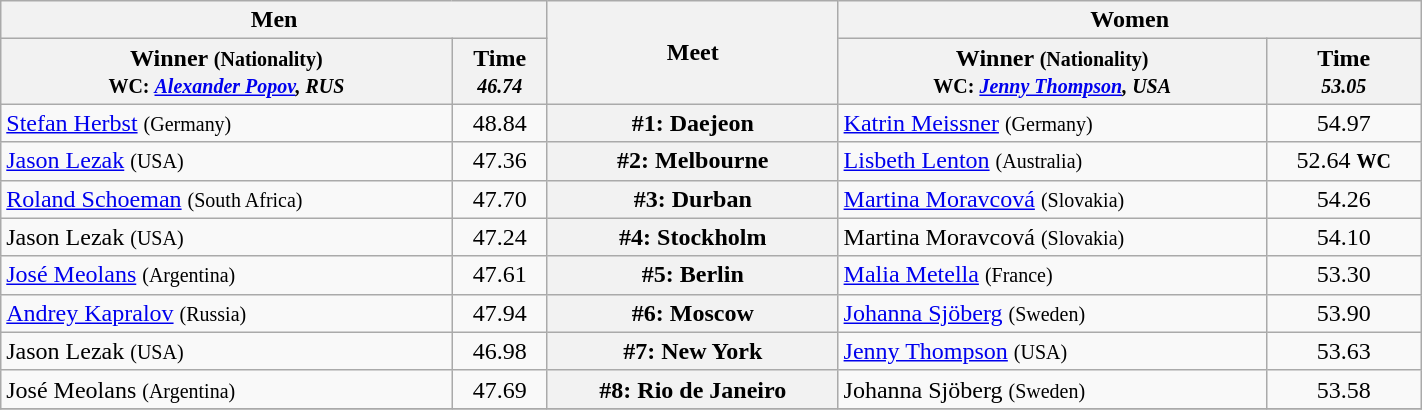<table class=wikitable width="75%">
<tr>
<th colspan="2">Men</th>
<th rowspan="2">Meet</th>
<th colspan="2">Women</th>
</tr>
<tr>
<th>Winner <small>(Nationality)<br> WC: <em><a href='#'>Alexander Popov</a>, RUS</em></small></th>
<th>Time <br><small> <em>46.74</em> </small></th>
<th>Winner <small>(Nationality)<br>WC: <em><a href='#'>Jenny Thompson</a>, USA</em></small></th>
<th>Time<br><small><em>53.05</em></small></th>
</tr>
<tr>
<td> <a href='#'>Stefan Herbst</a> <small>(Germany)</small></td>
<td align=center>48.84</td>
<th>#1: Daejeon</th>
<td> <a href='#'>Katrin Meissner</a> <small>(Germany)</small></td>
<td align=center>54.97</td>
</tr>
<tr>
<td> <a href='#'>Jason Lezak</a> <small>(USA)</small></td>
<td align=center>47.36</td>
<th>#2: Melbourne</th>
<td> <a href='#'>Lisbeth Lenton</a> <small>(Australia)</small></td>
<td align=center>52.64 <small><strong>WC</strong></small></td>
</tr>
<tr>
<td> <a href='#'>Roland Schoeman</a> <small>(South Africa)</small></td>
<td align=center>47.70</td>
<th>#3: Durban</th>
<td> <a href='#'>Martina Moravcová</a> <small>(Slovakia)</small></td>
<td align=center>54.26</td>
</tr>
<tr>
<td> Jason Lezak <small>(USA)</small></td>
<td align=center>47.24</td>
<th>#4: Stockholm</th>
<td> Martina Moravcová <small>(Slovakia)</small></td>
<td align=center>54.10</td>
</tr>
<tr>
<td> <a href='#'>José Meolans</a> <small>(Argentina)</small></td>
<td align=center>47.61</td>
<th>#5: Berlin</th>
<td> <a href='#'>Malia Metella</a> <small>(France)</small></td>
<td align=center>53.30</td>
</tr>
<tr>
<td> <a href='#'>Andrey Kapralov</a> <small>(Russia)</small></td>
<td align=center>47.94</td>
<th>#6: Moscow</th>
<td> <a href='#'>Johanna Sjöberg</a> <small>(Sweden)</small></td>
<td align=center>53.90</td>
</tr>
<tr>
<td> Jason Lezak <small>(USA)</small></td>
<td align=center>46.98</td>
<th>#7: New York</th>
<td> <a href='#'>Jenny Thompson</a> <small>(USA)</small></td>
<td align=center>53.63</td>
</tr>
<tr>
<td> José Meolans <small>(Argentina)</small></td>
<td align=center>47.69</td>
<th>#8: Rio de Janeiro</th>
<td> Johanna Sjöberg <small>(Sweden)</small></td>
<td align=center>53.58</td>
</tr>
<tr>
</tr>
</table>
